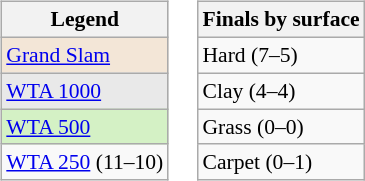<table>
<tr valign=top>
<td><br><table class="wikitable" style="font-size:90%;">
<tr>
<th>Legend</th>
</tr>
<tr style="background:#f3e6d7;">
<td><a href='#'>Grand Slam</a></td>
</tr>
<tr style="background:#e9e9e9;">
<td><a href='#'>WTA 1000</a></td>
</tr>
<tr style="background:#d4f1c5;">
<td><a href='#'>WTA 500</a></td>
</tr>
<tr>
<td><a href='#'>WTA 250</a> (11–10)</td>
</tr>
</table>
</td>
<td><br><table class="wikitable" style="font-size:90%;">
<tr>
<th>Finals by surface</th>
</tr>
<tr>
<td>Hard (7–5)</td>
</tr>
<tr>
<td>Clay (4–4)</td>
</tr>
<tr>
<td>Grass (0–0)</td>
</tr>
<tr>
<td>Carpet (0–1)</td>
</tr>
</table>
</td>
</tr>
</table>
